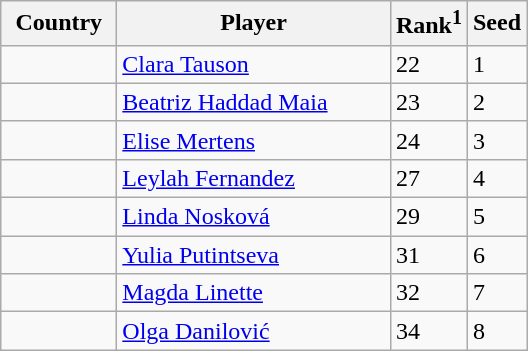<table class="wikitable" border="1">
<tr>
<th width="70">Country</th>
<th width="175">Player</th>
<th>Rank<sup>1</sup></th>
<th>Seed</th>
</tr>
<tr>
<td></td>
<td><a href='#'>Clara Tauson</a></td>
<td>22</td>
<td>1</td>
</tr>
<tr>
<td></td>
<td><a href='#'>Beatriz Haddad Maia</a></td>
<td>23</td>
<td>2</td>
</tr>
<tr>
<td></td>
<td><a href='#'>Elise Mertens</a></td>
<td>24</td>
<td>3</td>
</tr>
<tr>
<td></td>
<td><a href='#'>Leylah Fernandez</a></td>
<td>27</td>
<td>4</td>
</tr>
<tr>
<td></td>
<td><a href='#'>Linda Nosková</a></td>
<td>29</td>
<td>5</td>
</tr>
<tr>
<td></td>
<td><a href='#'>Yulia Putintseva</a></td>
<td>31</td>
<td>6</td>
</tr>
<tr>
<td></td>
<td><a href='#'>Magda Linette</a></td>
<td>32</td>
<td>7</td>
</tr>
<tr>
<td></td>
<td><a href='#'>Olga Danilović</a></td>
<td>34</td>
<td>8</td>
</tr>
</table>
